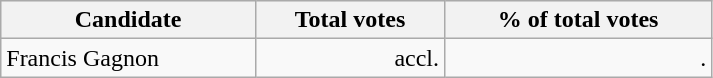<table style="width:475px;" class="wikitable">
<tr bgcolor="#EEEEEE">
<th align="left">Candidate</th>
<th align="right">Total votes</th>
<th align="right">% of total votes</th>
</tr>
<tr>
<td align="left">Francis Gagnon</td>
<td align="right">accl.</td>
<td align="right">.</td>
</tr>
</table>
